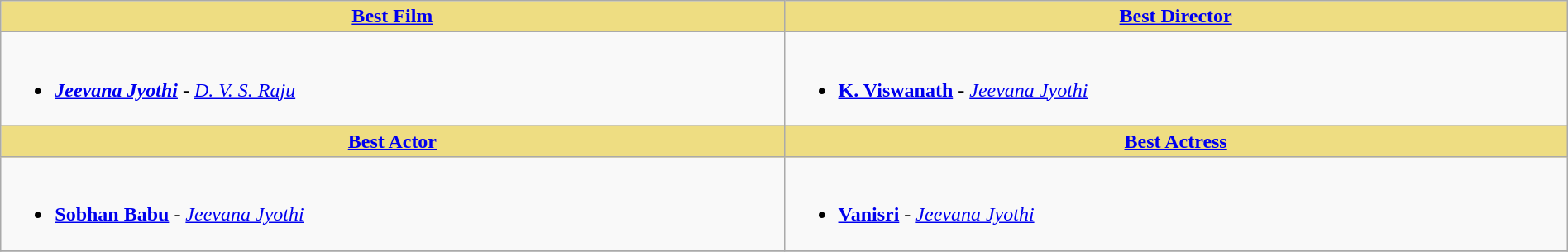<table class="wikitable" width=100% |>
<tr>
<th !  style="background:#eedd82; text-align:center; width:50%;"><a href='#'>Best Film</a></th>
<th !  style="background:#eedd82; text-align:center; width:50%;"><a href='#'>Best Director</a></th>
</tr>
<tr>
<td valign="top"><br><ul><li><strong><em><a href='#'>Jeevana Jyothi</a></em></strong> - <em><a href='#'>D. V. S. Raju</a></em></li></ul></td>
<td valign="top"><br><ul><li><strong><a href='#'>K. Viswanath</a></strong> - <em><a href='#'>Jeevana Jyothi</a></em></li></ul></td>
</tr>
<tr>
<th !  style="background:#eedd82; text-align:center; width:50%;"><a href='#'>Best Actor</a></th>
<th !  style="background:#eedd82; text-align:center; width:50%;"><a href='#'>Best Actress</a></th>
</tr>
<tr>
<td valign="top"><br><ul><li><strong><a href='#'>Sobhan Babu</a></strong> - <em><a href='#'>Jeevana Jyothi</a></em></li></ul></td>
<td valign="top"><br><ul><li><strong><a href='#'>Vanisri</a></strong> - <em><a href='#'>Jeevana Jyothi</a></em></li></ul></td>
</tr>
<tr>
</tr>
</table>
